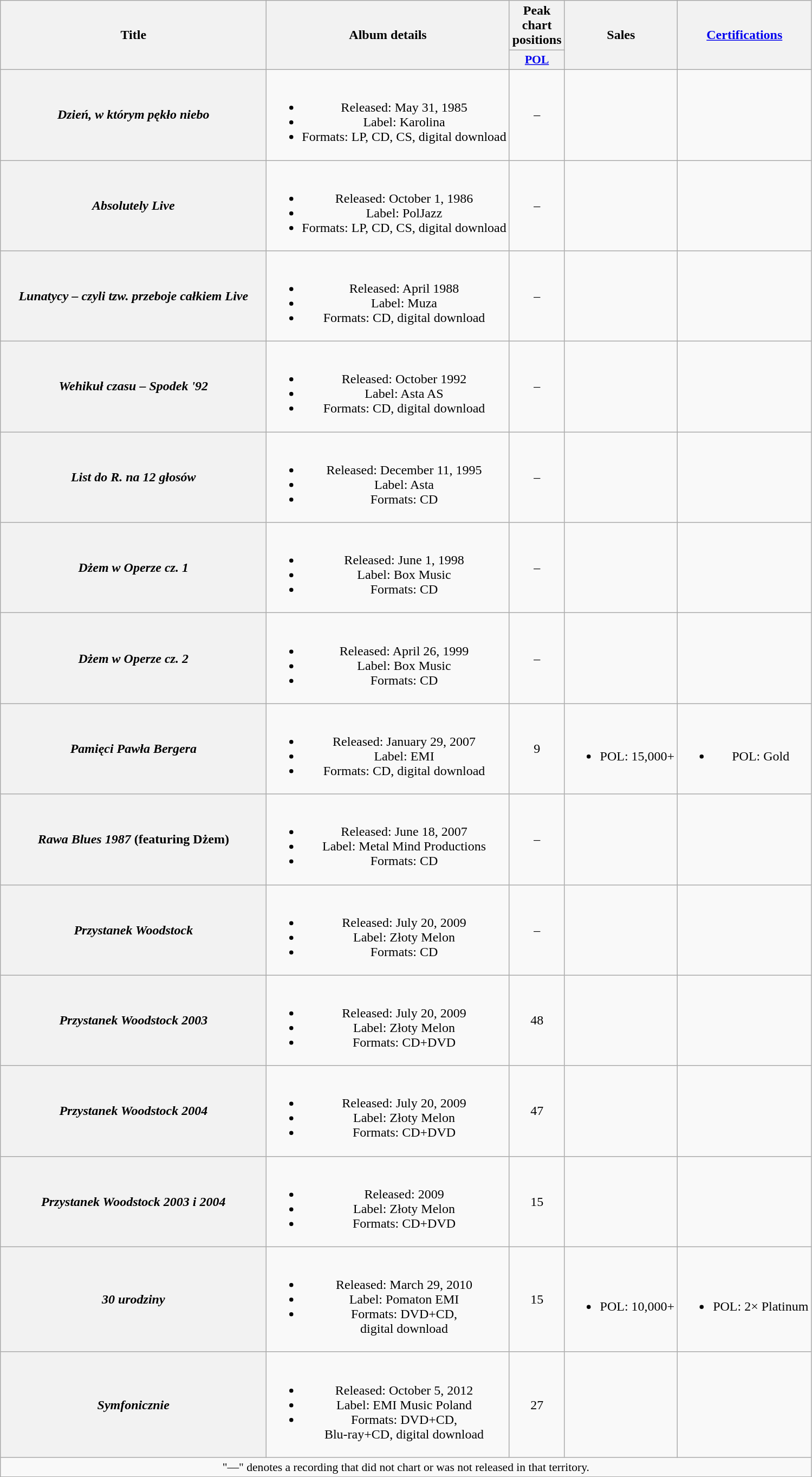<table class="wikitable plainrowheaders" style="text-align:center;">
<tr>
<th scope="col" rowspan="2" style="width:20em;">Title</th>
<th scope="col" rowspan="2">Album details</th>
<th scope="col" colspan="1">Peak chart positions</th>
<th scope="col" rowspan="2">Sales</th>
<th scope="col" rowspan="2"><a href='#'>Certifications</a></th>
</tr>
<tr>
<th scope="col" style="width:3em;font-size:90%;"><a href='#'>POL</a><br></th>
</tr>
<tr>
<th scope="row"><em>Dzień, w którym pękło niebo</em></th>
<td><br><ul><li>Released: May 31, 1985</li><li>Label: Karolina</li><li>Formats: LP, CD, CS, digital download</li></ul></td>
<td>–</td>
<td></td>
<td></td>
</tr>
<tr>
<th scope="row"><em>Absolutely Live</em></th>
<td><br><ul><li>Released: October 1, 1986</li><li>Label: PolJazz</li><li>Formats: LP, CD, CS, digital download</li></ul></td>
<td>–</td>
<td></td>
<td></td>
</tr>
<tr>
<th scope="row"><em>Lunatycy – czyli tzw. przeboje całkiem Live</em></th>
<td><br><ul><li>Released: April 1988</li><li>Label: Muza</li><li>Formats: CD, digital download</li></ul></td>
<td>–</td>
<td></td>
<td></td>
</tr>
<tr>
<th scope="row"><em>Wehikuł czasu – Spodek '92</em></th>
<td><br><ul><li>Released: October 1992</li><li>Label: Asta AS</li><li>Formats: CD, digital download</li></ul></td>
<td>–</td>
<td></td>
<td></td>
</tr>
<tr>
<th scope="row"><em>List do R. na 12 głosów</em></th>
<td><br><ul><li>Released: December 11, 1995</li><li>Label: Asta</li><li>Formats: CD</li></ul></td>
<td>–</td>
<td></td>
<td></td>
</tr>
<tr>
<th scope="row"><em>Dżem w Operze cz. 1</em></th>
<td><br><ul><li>Released: June 1, 1998</li><li>Label: Box Music</li><li>Formats: CD</li></ul></td>
<td>–</td>
<td></td>
<td></td>
</tr>
<tr>
<th scope="row"><em>Dżem w Operze cz. 2</em></th>
<td><br><ul><li>Released: April 26, 1999</li><li>Label: Box Music</li><li>Formats: CD</li></ul></td>
<td>–</td>
<td></td>
<td></td>
</tr>
<tr>
<th scope="row"><em>Pamięci Pawła Bergera</em></th>
<td><br><ul><li>Released: January 29, 2007</li><li>Label: EMI</li><li>Formats: CD, digital download</li></ul></td>
<td>9</td>
<td><br><ul><li>POL: 15,000+</li></ul></td>
<td><br><ul><li>POL: Gold</li></ul></td>
</tr>
<tr>
<th scope="row"><em>Rawa Blues 1987</em> (featuring Dżem)</th>
<td><br><ul><li>Released: June 18, 2007</li><li>Label: Metal Mind Productions</li><li>Formats: CD</li></ul></td>
<td>–</td>
<td></td>
<td></td>
</tr>
<tr>
<th scope="row"><em>Przystanek Woodstock</em></th>
<td><br><ul><li>Released: July 20, 2009</li><li>Label: Złoty Melon</li><li>Formats: CD</li></ul></td>
<td>–</td>
<td></td>
<td></td>
</tr>
<tr>
<th scope="row"><em>Przystanek Woodstock 2003</em></th>
<td><br><ul><li>Released: July 20, 2009</li><li>Label: Złoty Melon</li><li>Formats: CD+DVD</li></ul></td>
<td>48</td>
<td></td>
<td></td>
</tr>
<tr>
<th scope="row"><em>Przystanek Woodstock 2004</em></th>
<td><br><ul><li>Released: July 20, 2009</li><li>Label: Złoty Melon</li><li>Formats: CD+DVD</li></ul></td>
<td>47</td>
<td></td>
<td></td>
</tr>
<tr>
<th scope="row"><em>Przystanek Woodstock 2003 i 2004</em></th>
<td><br><ul><li>Released: 2009</li><li>Label: Złoty Melon</li><li>Formats: CD+DVD</li></ul></td>
<td>15</td>
<td></td>
<td></td>
</tr>
<tr>
<th scope="row"><em>30 urodziny</em></th>
<td><br><ul><li>Released: March 29, 2010</li><li>Label: Pomaton EMI</li><li>Formats: DVD+CD,<br> digital download</li></ul></td>
<td>15</td>
<td><br><ul><li>POL: 10,000+</li></ul></td>
<td><br><ul><li>POL: 2× Platinum</li></ul></td>
</tr>
<tr>
<th scope="row"><em>Symfonicznie</em></th>
<td><br><ul><li>Released: October 5, 2012</li><li>Label: EMI Music Poland</li><li>Formats: DVD+CD,<br>Blu-ray+CD, digital download</li></ul></td>
<td>27</td>
<td></td>
<td></td>
</tr>
<tr>
<td colspan="10" style="font-size:90%">"—" denotes a recording that did not chart or was not released in that territory.</td>
</tr>
</table>
